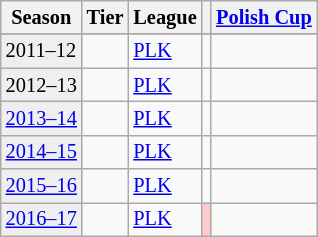<table class="wikitable" style="font-size:85%;">
<tr>
<th>Season</th>
<th>Tier</th>
<th>League</th>
<th></th>
<th><a href='#'>Polish Cup</a></th>
</tr>
<tr>
</tr>
<tr>
<td bgcolor=#efefef>2011–12</td>
<td></td>
<td align=left><a href='#'>PLK</a></td>
<td bgcolor=></td>
<td></td>
</tr>
<tr>
<td bgcolor=#efefef>2012–13</td>
<td></td>
<td align=left><a href='#'>PLK</a></td>
<td></td>
<td></td>
</tr>
<tr>
<td bgcolor=#efefef><a href='#'>2013–14</a></td>
<td></td>
<td align=left><a href='#'>PLK</a></td>
<td></td>
<td></td>
</tr>
<tr>
<td bgcolor=#efefef><a href='#'>2014–15</a></td>
<td></td>
<td align=left><a href='#'>PLK</a></td>
<td></td>
<td></td>
</tr>
<tr>
<td bgcolor=#efefef><a href='#'>2015–16</a></td>
<td></td>
<td align=left><a href='#'>PLK</a></td>
<td></td>
<td></td>
</tr>
<tr>
<td bgcolor=#efefef><a href='#'>2016–17</a></td>
<td></td>
<td align=left><a href='#'>PLK</a></td>
<td bgcolor=#fcc></td>
<td></td>
</tr>
</table>
